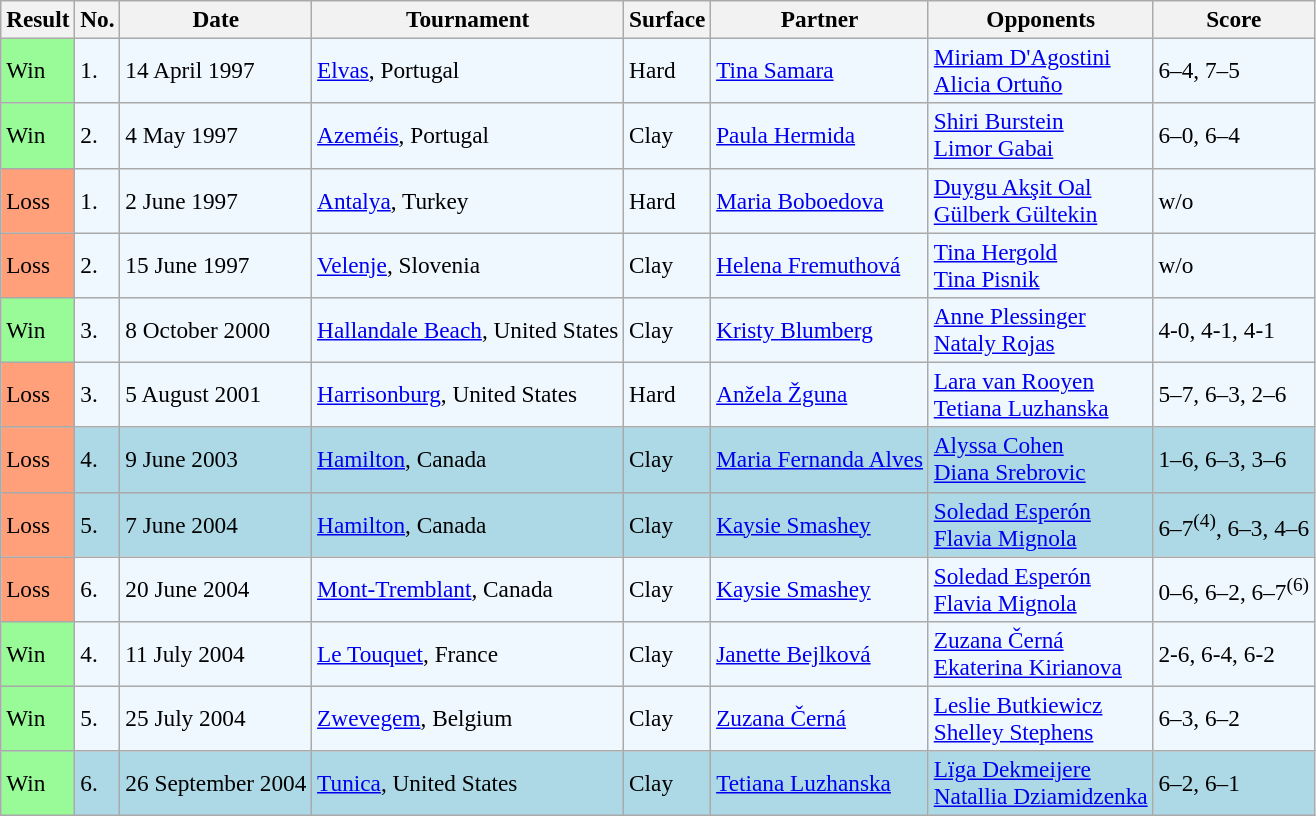<table class="sortable wikitable" style=font-size:97%>
<tr>
<th>Result</th>
<th>No.</th>
<th>Date</th>
<th>Tournament</th>
<th>Surface</th>
<th>Partner</th>
<th>Opponents</th>
<th>Score</th>
</tr>
<tr style="background:#f0f8ff;">
<td style="background:#98fb98;">Win</td>
<td>1.</td>
<td>14 April 1997</td>
<td><a href='#'>Elvas</a>, Portugal</td>
<td>Hard</td>
<td> <a href='#'>Tina Samara</a></td>
<td> <a href='#'>Miriam D'Agostini</a> <br>  <a href='#'>Alicia Ortuño</a></td>
<td>6–4, 7–5</td>
</tr>
<tr style="background:#f0f8ff;">
<td style="background:#98fb98;">Win</td>
<td>2.</td>
<td>4 May 1997</td>
<td><a href='#'>Azeméis</a>, Portugal</td>
<td>Clay</td>
<td> <a href='#'>Paula Hermida</a></td>
<td> <a href='#'>Shiri Burstein</a><br> <a href='#'>Limor Gabai</a></td>
<td>6–0, 6–4</td>
</tr>
<tr bgcolor=f0f8ff>
<td style="background:#ffa07a;">Loss</td>
<td>1.</td>
<td>2 June 1997</td>
<td><a href='#'>Antalya</a>, Turkey</td>
<td>Hard</td>
<td> <a href='#'>Maria Boboedova</a></td>
<td> <a href='#'>Duygu Akşit Oal</a> <br>  <a href='#'>Gülberk Gültekin</a></td>
<td>w/o</td>
</tr>
<tr style="background:#f0f8ff;">
<td style="background:#ffa07a;">Loss</td>
<td>2.</td>
<td>15 June 1997</td>
<td><a href='#'>Velenje</a>, Slovenia</td>
<td>Clay</td>
<td> <a href='#'>Helena Fremuthová</a></td>
<td> <a href='#'>Tina Hergold</a> <br>  <a href='#'>Tina Pisnik</a></td>
<td>w/o</td>
</tr>
<tr style="background:#f0f8ff;">
<td style="background:#98fb98;">Win</td>
<td>3.</td>
<td>8 October 2000</td>
<td><a href='#'>Hallandale Beach</a>, United States</td>
<td>Clay</td>
<td> <a href='#'>Kristy Blumberg</a></td>
<td> <a href='#'>Anne Plessinger</a><br> <a href='#'>Nataly Rojas</a></td>
<td>4-0, 4-1, 4-1</td>
</tr>
<tr style="background:#f0f8ff;">
<td style="background:#ffa07a;">Loss</td>
<td>3.</td>
<td>5 August 2001</td>
<td><a href='#'>Harrisonburg</a>, United States</td>
<td>Hard</td>
<td> <a href='#'>Anžela Žguna</a></td>
<td> <a href='#'>Lara van Rooyen</a> <br>  <a href='#'>Tetiana Luzhanska</a></td>
<td>5–7, 6–3, 2–6</td>
</tr>
<tr style="background:lightblue;">
<td style="background:#ffa07a;">Loss</td>
<td>4.</td>
<td>9 June 2003</td>
<td><a href='#'>Hamilton</a>, Canada</td>
<td>Clay</td>
<td> <a href='#'>Maria Fernanda Alves</a></td>
<td> <a href='#'>Alyssa Cohen</a> <br>  <a href='#'>Diana Srebrovic</a></td>
<td>1–6, 6–3, 3–6</td>
</tr>
<tr bgcolor=lightblue>
<td style="background:#ffa07a;">Loss</td>
<td>5.</td>
<td>7 June 2004</td>
<td><a href='#'>Hamilton</a>, Canada</td>
<td>Clay</td>
<td> <a href='#'>Kaysie Smashey</a></td>
<td> <a href='#'>Soledad Esperón</a> <br>  <a href='#'>Flavia Mignola</a></td>
<td>6–7<sup>(4)</sup>, 6–3, 4–6</td>
</tr>
<tr style="background:#f0f8ff;">
<td style="background:#ffa07a;">Loss</td>
<td>6.</td>
<td>20 June 2004</td>
<td><a href='#'>Mont-Tremblant</a>, Canada</td>
<td>Clay</td>
<td> <a href='#'>Kaysie Smashey</a></td>
<td> <a href='#'>Soledad Esperón</a> <br>  <a href='#'>Flavia Mignola</a></td>
<td>0–6, 6–2, 6–7<sup>(6)</sup></td>
</tr>
<tr style="background:#f0f8ff;">
<td style="background:#98fb98;">Win</td>
<td>4.</td>
<td>11 July 2004</td>
<td><a href='#'>Le Touquet</a>, France</td>
<td>Clay</td>
<td> <a href='#'>Janette Bejlková</a></td>
<td> <a href='#'>Zuzana Černá</a><br> <a href='#'>Ekaterina Kirianova</a></td>
<td>2-6, 6-4, 6-2</td>
</tr>
<tr style="background:#f0f8ff;">
<td style="background:#98fb98;">Win</td>
<td>5.</td>
<td>25 July 2004</td>
<td><a href='#'>Zwevegem</a>, Belgium</td>
<td>Clay</td>
<td> <a href='#'>Zuzana Černá</a></td>
<td> <a href='#'>Leslie Butkiewicz</a> <br>  <a href='#'>Shelley Stephens</a></td>
<td>6–3, 6–2</td>
</tr>
<tr style="background:lightblue;">
<td style="background:#98fb98;">Win</td>
<td>6.</td>
<td>26 September 2004</td>
<td><a href='#'>Tunica</a>, United States</td>
<td>Clay</td>
<td> <a href='#'>Tetiana Luzhanska</a></td>
<td> <a href='#'>Lïga Dekmeijere</a><br> <a href='#'>Natallia Dziamidzenka</a></td>
<td>6–2, 6–1</td>
</tr>
</table>
